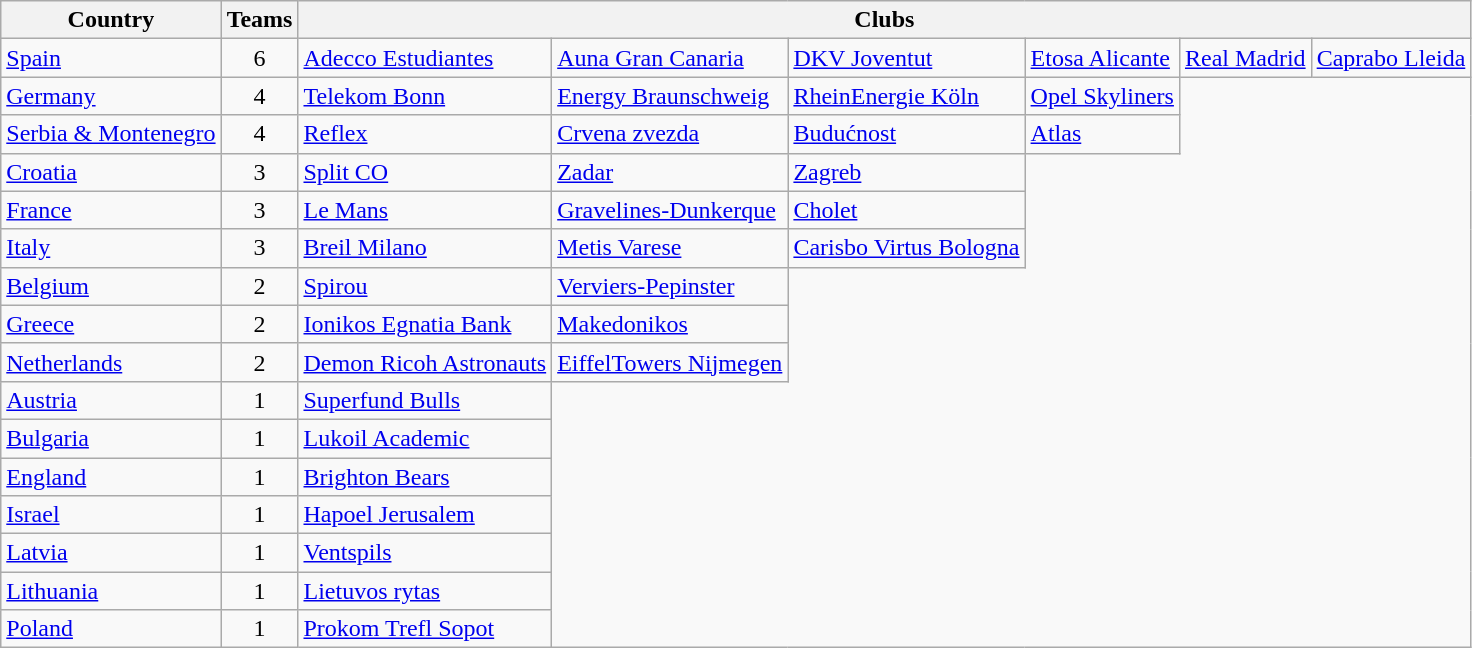<table class="wikitable" style="margin-left:0.5em;">
<tr>
<th>Country</th>
<th>Teams</th>
<th colspan=6>Clubs </th>
</tr>
<tr>
<td> <a href='#'>Spain</a></td>
<td align=center>6</td>
<td><a href='#'>Adecco Estudiantes</a> </td>
<td><a href='#'>Auna Gran Canaria</a> </td>
<td><a href='#'>DKV Joventut</a> </td>
<td><a href='#'>Etosa Alicante</a> </td>
<td><a href='#'>Real Madrid</a> </td>
<td><a href='#'>Caprabo Lleida</a> </td>
</tr>
<tr>
<td> <a href='#'>Germany</a></td>
<td align=center>4</td>
<td><a href='#'>Telekom Bonn</a> </td>
<td><a href='#'>Energy Braunschweig</a> </td>
<td><a href='#'>RheinEnergie Köln</a> </td>
<td><a href='#'>Opel Skyliners</a> </td>
</tr>
<tr>
<td> <a href='#'>Serbia & Montenegro</a></td>
<td align=center>4</td>
<td><a href='#'>Reflex</a> </td>
<td><a href='#'>Crvena zvezda</a> </td>
<td><a href='#'>Budućnost</a> </td>
<td><a href='#'>Atlas</a></td>
</tr>
<tr>
<td> <a href='#'>Croatia</a></td>
<td align=center>3</td>
<td><a href='#'>Split CO</a> </td>
<td><a href='#'>Zadar</a> </td>
<td><a href='#'>Zagreb</a> </td>
</tr>
<tr>
<td> <a href='#'>France</a></td>
<td align=center>3</td>
<td><a href='#'>Le Mans</a> </td>
<td><a href='#'>Gravelines-Dunkerque</a> </td>
<td><a href='#'>Cholet</a> </td>
</tr>
<tr>
<td> <a href='#'>Italy</a></td>
<td align=center>3</td>
<td><a href='#'>Breil Milano</a> </td>
<td><a href='#'>Metis Varese</a> </td>
<td><a href='#'>Carisbo Virtus Bologna</a> </td>
</tr>
<tr>
<td> <a href='#'>Belgium</a></td>
<td align=center>2</td>
<td><a href='#'>Spirou</a> </td>
<td><a href='#'>Verviers-Pepinster</a> </td>
</tr>
<tr>
<td> <a href='#'>Greece</a></td>
<td align=center>2</td>
<td><a href='#'>Ionikos Egnatia Bank</a> </td>
<td><a href='#'>Makedonikos</a> </td>
</tr>
<tr>
<td> <a href='#'>Netherlands</a></td>
<td align=center>2</td>
<td><a href='#'>Demon Ricoh Astronauts</a> </td>
<td><a href='#'>EiffelTowers Nijmegen</a> </td>
</tr>
<tr>
<td> <a href='#'>Austria</a></td>
<td align=center>1</td>
<td><a href='#'>Superfund Bulls</a> </td>
</tr>
<tr>
<td> <a href='#'>Bulgaria</a></td>
<td align=center>1</td>
<td><a href='#'>Lukoil Academic</a> </td>
</tr>
<tr>
<td> <a href='#'>England</a></td>
<td align=center>1</td>
<td><a href='#'>Brighton Bears</a> </td>
</tr>
<tr>
<td> <a href='#'>Israel</a></td>
<td align=center>1</td>
<td><a href='#'>Hapoel Jerusalem</a> </td>
</tr>
<tr>
<td> <a href='#'>Latvia</a></td>
<td align=center>1</td>
<td><a href='#'>Ventspils</a> </td>
</tr>
<tr>
<td> <a href='#'>Lithuania</a></td>
<td align=center>1</td>
<td><a href='#'>Lietuvos rytas</a> </td>
</tr>
<tr>
<td> <a href='#'>Poland</a></td>
<td align=center>1</td>
<td><a href='#'>Prokom Trefl Sopot</a> </td>
</tr>
</table>
